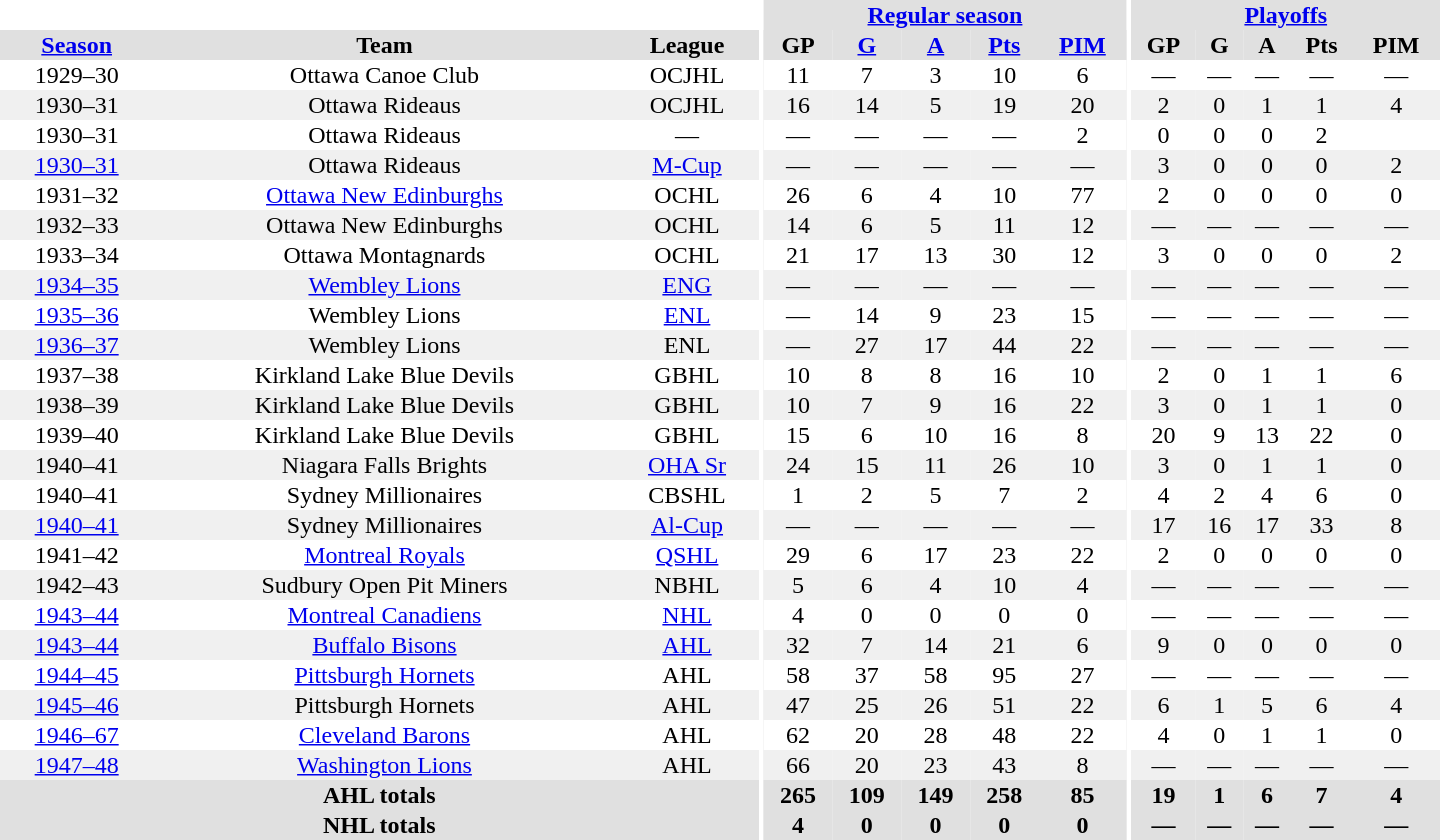<table border="0" cellpadding="1" cellspacing="0" style="text-align:center; width:60em">
<tr bgcolor="#e0e0e0">
<th colspan="3" bgcolor="#ffffff"></th>
<th rowspan="100" bgcolor="#ffffff"></th>
<th colspan="5"><a href='#'>Regular season</a></th>
<th rowspan="100" bgcolor="#ffffff"></th>
<th colspan="5"><a href='#'>Playoffs</a></th>
</tr>
<tr bgcolor="#e0e0e0">
<th><a href='#'>Season</a></th>
<th>Team</th>
<th>League</th>
<th>GP</th>
<th><a href='#'>G</a></th>
<th><a href='#'>A</a></th>
<th><a href='#'>Pts</a></th>
<th><a href='#'>PIM</a></th>
<th>GP</th>
<th>G</th>
<th>A</th>
<th>Pts</th>
<th>PIM</th>
</tr>
<tr>
<td>1929–30</td>
<td>Ottawa Canoe Club</td>
<td>OCJHL</td>
<td>11</td>
<td>7</td>
<td>3</td>
<td>10</td>
<td>6</td>
<td>—</td>
<td>—</td>
<td>—</td>
<td>—</td>
<td>—</td>
</tr>
<tr bgcolor="#f0f0f0">
<td>1930–31</td>
<td>Ottawa Rideaus</td>
<td>OCJHL</td>
<td>16</td>
<td>14</td>
<td>5</td>
<td>19</td>
<td>20</td>
<td>2</td>
<td>0</td>
<td>1</td>
<td>1</td>
<td>4</td>
</tr>
<tr>
<td>1930–31</td>
<td>Ottawa Rideaus</td>
<td>—</td>
<td>—</td>
<td>—</td>
<td>—</td>
<td>—</td>
<td>2</td>
<td>0</td>
<td>0</td>
<td>0</td>
<td>2</td>
</tr>
<tr bgcolor="#f0f0f0">
<td><a href='#'>1930–31</a></td>
<td>Ottawa Rideaus</td>
<td><a href='#'>M-Cup</a></td>
<td>—</td>
<td>—</td>
<td>—</td>
<td>—</td>
<td>—</td>
<td>3</td>
<td>0</td>
<td>0</td>
<td>0</td>
<td>2</td>
</tr>
<tr>
<td>1931–32</td>
<td><a href='#'>Ottawa New Edinburghs</a></td>
<td>OCHL</td>
<td>26</td>
<td>6</td>
<td>4</td>
<td>10</td>
<td>77</td>
<td>2</td>
<td>0</td>
<td>0</td>
<td>0</td>
<td>0</td>
</tr>
<tr bgcolor="#f0f0f0">
<td>1932–33</td>
<td>Ottawa New Edinburghs</td>
<td>OCHL</td>
<td>14</td>
<td>6</td>
<td>5</td>
<td>11</td>
<td>12</td>
<td>—</td>
<td>—</td>
<td>—</td>
<td>—</td>
<td>—</td>
</tr>
<tr>
<td>1933–34</td>
<td>Ottawa Montagnards</td>
<td>OCHL</td>
<td>21</td>
<td>17</td>
<td>13</td>
<td>30</td>
<td>12</td>
<td>3</td>
<td>0</td>
<td>0</td>
<td>0</td>
<td>2</td>
</tr>
<tr bgcolor="#f0f0f0">
<td><a href='#'>1934–35</a></td>
<td><a href='#'>Wembley Lions</a></td>
<td><a href='#'>ENG</a></td>
<td>—</td>
<td>—</td>
<td>—</td>
<td>—</td>
<td>—</td>
<td>—</td>
<td>—</td>
<td>—</td>
<td>—</td>
<td>—</td>
</tr>
<tr>
<td><a href='#'>1935–36</a></td>
<td>Wembley Lions</td>
<td><a href='#'>ENL</a></td>
<td>—</td>
<td>14</td>
<td>9</td>
<td>23</td>
<td>15</td>
<td>—</td>
<td>—</td>
<td>—</td>
<td>—</td>
<td>—</td>
</tr>
<tr bgcolor="#f0f0f0">
<td><a href='#'>1936–37</a></td>
<td>Wembley Lions</td>
<td>ENL</td>
<td>—</td>
<td>27</td>
<td>17</td>
<td>44</td>
<td>22</td>
<td>—</td>
<td>—</td>
<td>—</td>
<td>—</td>
<td>—</td>
</tr>
<tr>
<td>1937–38</td>
<td>Kirkland Lake Blue Devils</td>
<td>GBHL</td>
<td>10</td>
<td>8</td>
<td>8</td>
<td>16</td>
<td>10</td>
<td>2</td>
<td>0</td>
<td>1</td>
<td>1</td>
<td>6</td>
</tr>
<tr bgcolor="#f0f0f0">
<td>1938–39</td>
<td>Kirkland Lake Blue Devils</td>
<td>GBHL</td>
<td>10</td>
<td>7</td>
<td>9</td>
<td>16</td>
<td>22</td>
<td>3</td>
<td>0</td>
<td>1</td>
<td>1</td>
<td>0</td>
</tr>
<tr>
<td>1939–40</td>
<td>Kirkland Lake Blue Devils</td>
<td>GBHL</td>
<td>15</td>
<td>6</td>
<td>10</td>
<td>16</td>
<td>8</td>
<td>20</td>
<td>9</td>
<td>13</td>
<td>22</td>
<td>0</td>
</tr>
<tr bgcolor="#f0f0f0">
<td>1940–41</td>
<td>Niagara Falls Brights</td>
<td><a href='#'>OHA Sr</a></td>
<td>24</td>
<td>15</td>
<td>11</td>
<td>26</td>
<td>10</td>
<td>3</td>
<td>0</td>
<td>1</td>
<td>1</td>
<td>0</td>
</tr>
<tr>
<td>1940–41</td>
<td>Sydney Millionaires</td>
<td>CBSHL</td>
<td>1</td>
<td>2</td>
<td>5</td>
<td>7</td>
<td>2</td>
<td>4</td>
<td>2</td>
<td>4</td>
<td>6</td>
<td>0</td>
</tr>
<tr bgcolor="#f0f0f0">
<td><a href='#'>1940–41</a></td>
<td>Sydney Millionaires</td>
<td><a href='#'>Al-Cup</a></td>
<td>—</td>
<td>—</td>
<td>—</td>
<td>—</td>
<td>—</td>
<td>17</td>
<td>16</td>
<td>17</td>
<td>33</td>
<td>8</td>
</tr>
<tr>
<td>1941–42</td>
<td><a href='#'>Montreal Royals</a></td>
<td><a href='#'>QSHL</a></td>
<td>29</td>
<td>6</td>
<td>17</td>
<td>23</td>
<td>22</td>
<td>2</td>
<td>0</td>
<td>0</td>
<td>0</td>
<td>0</td>
</tr>
<tr bgcolor="#f0f0f0">
<td>1942–43</td>
<td>Sudbury Open Pit Miners</td>
<td>NBHL</td>
<td>5</td>
<td>6</td>
<td>4</td>
<td>10</td>
<td>4</td>
<td>—</td>
<td>—</td>
<td>—</td>
<td>—</td>
<td>—</td>
</tr>
<tr>
<td><a href='#'>1943–44</a></td>
<td><a href='#'>Montreal Canadiens</a></td>
<td><a href='#'>NHL</a></td>
<td>4</td>
<td>0</td>
<td>0</td>
<td>0</td>
<td>0</td>
<td>—</td>
<td>—</td>
<td>—</td>
<td>—</td>
<td>—</td>
</tr>
<tr bgcolor="#f0f0f0">
<td><a href='#'>1943–44</a></td>
<td><a href='#'>Buffalo Bisons</a></td>
<td><a href='#'>AHL</a></td>
<td>32</td>
<td>7</td>
<td>14</td>
<td>21</td>
<td>6</td>
<td>9</td>
<td>0</td>
<td>0</td>
<td>0</td>
<td>0</td>
</tr>
<tr>
<td><a href='#'>1944–45</a></td>
<td><a href='#'>Pittsburgh Hornets</a></td>
<td>AHL</td>
<td>58</td>
<td>37</td>
<td>58</td>
<td>95</td>
<td>27</td>
<td>—</td>
<td>—</td>
<td>—</td>
<td>—</td>
<td>—</td>
</tr>
<tr bgcolor="#f0f0f0">
<td><a href='#'>1945–46</a></td>
<td>Pittsburgh Hornets</td>
<td>AHL</td>
<td>47</td>
<td>25</td>
<td>26</td>
<td>51</td>
<td>22</td>
<td>6</td>
<td>1</td>
<td>5</td>
<td>6</td>
<td>4</td>
</tr>
<tr>
<td><a href='#'>1946–67</a></td>
<td><a href='#'>Cleveland Barons</a></td>
<td>AHL</td>
<td>62</td>
<td>20</td>
<td>28</td>
<td>48</td>
<td>22</td>
<td>4</td>
<td>0</td>
<td>1</td>
<td>1</td>
<td>0</td>
</tr>
<tr bgcolor="#f0f0f0">
<td><a href='#'>1947–48</a></td>
<td><a href='#'>Washington Lions</a></td>
<td>AHL</td>
<td>66</td>
<td>20</td>
<td>23</td>
<td>43</td>
<td>8</td>
<td>—</td>
<td>—</td>
<td>—</td>
<td>—</td>
<td>—</td>
</tr>
<tr bgcolor="#e0e0e0">
<th colspan="3">AHL totals</th>
<th>265</th>
<th>109</th>
<th>149</th>
<th>258</th>
<th>85</th>
<th>19</th>
<th>1</th>
<th>6</th>
<th>7</th>
<th>4</th>
</tr>
<tr bgcolor="#e0e0e0">
<th colspan="3">NHL totals</th>
<th>4</th>
<th>0</th>
<th>0</th>
<th>0</th>
<th>0</th>
<th>—</th>
<th>—</th>
<th>—</th>
<th>—</th>
<th>—</th>
</tr>
</table>
